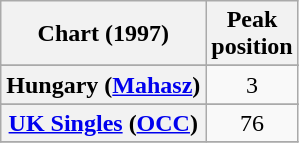<table class="wikitable sortable plainrowheaders" style="text-align:center;">
<tr>
<th scope="col">Chart (1997)</th>
<th scope="col">Peak<br>position</th>
</tr>
<tr>
</tr>
<tr>
</tr>
<tr>
</tr>
<tr>
</tr>
<tr>
<th scope=row>Hungary (<a href='#'>Mahasz</a>)</th>
<td style="text-align:center;">3</td>
</tr>
<tr>
</tr>
<tr>
</tr>
<tr>
<th scope="row"><a href='#'>UK Singles</a> (<a href='#'>OCC</a>)</th>
<td align="center">76</td>
</tr>
<tr>
</tr>
</table>
